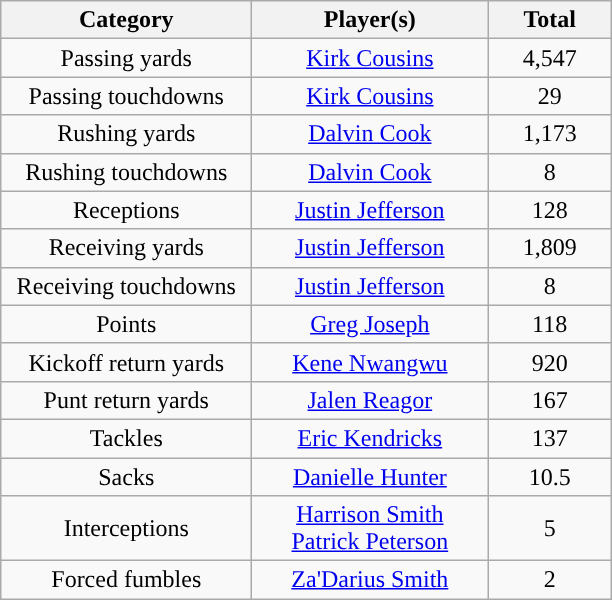<table class="wikitable" style="text-align:center">
<tr>
<th width="160">Category</th>
<th width="150">Player(s)</th>
<th width="75">Total</th>
</tr>
<tr>
<td>Passing yards</td>
<td><a href='#'>Kirk Cousins</a></td>
<td>4,547</td>
</tr>
<tr>
<td>Passing touchdowns</td>
<td><a href='#'>Kirk Cousins</a></td>
<td>29</td>
</tr>
<tr>
<td>Rushing yards</td>
<td><a href='#'>Dalvin Cook</a></td>
<td>1,173</td>
</tr>
<tr>
<td>Rushing touchdowns</td>
<td><a href='#'>Dalvin Cook</a></td>
<td>8</td>
</tr>
<tr>
<td>Receptions</td>
<td><a href='#'>Justin Jefferson</a></td>
<td>128</td>
</tr>
<tr>
<td>Receiving yards</td>
<td><a href='#'>Justin Jefferson</a></td>
<td>1,809</td>
</tr>
<tr>
<td>Receiving touchdowns</td>
<td><a href='#'>Justin Jefferson</a></td>
<td>8</td>
</tr>
<tr>
<td>Points</td>
<td><a href='#'>Greg Joseph</a></td>
<td>118</td>
</tr>
<tr>
<td>Kickoff return yards</td>
<td><a href='#'>Kene Nwangwu</a></td>
<td>920</td>
</tr>
<tr>
<td>Punt return yards</td>
<td><a href='#'>Jalen Reagor</a></td>
<td>167</td>
</tr>
<tr>
<td>Tackles</td>
<td><a href='#'>Eric Kendricks</a></td>
<td>137</td>
</tr>
<tr>
<td>Sacks</td>
<td><a href='#'>Danielle Hunter</a></td>
<td>10.5</td>
</tr>
<tr>
<td>Interceptions</td>
<td><a href='#'>Harrison Smith</a><br> <a href='#'>Patrick Peterson</a></td>
<td>5</td>
</tr>
<tr>
<td>Forced fumbles</td>
<td><a href='#'>Za'Darius Smith</a></td>
<td>2</td>
</tr>
</table>
